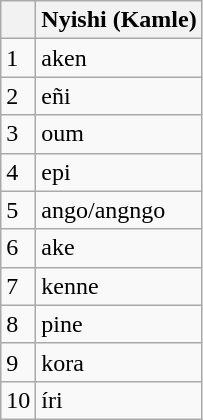<table class="wikitable">
<tr>
<th></th>
<th>Nyishi (Kamle)</th>
</tr>
<tr>
<td>1</td>
<td>aken</td>
</tr>
<tr>
<td>2</td>
<td>eñi</td>
</tr>
<tr>
<td>3</td>
<td>oum</td>
</tr>
<tr>
<td>4</td>
<td>epi</td>
</tr>
<tr>
<td>5</td>
<td>ango/angngo</td>
</tr>
<tr>
<td>6</td>
<td>ake</td>
</tr>
<tr>
<td>7</td>
<td>kenne</td>
</tr>
<tr>
<td>8</td>
<td>pine</td>
</tr>
<tr>
<td>9</td>
<td>kora</td>
</tr>
<tr>
<td>10</td>
<td>íri</td>
</tr>
</table>
